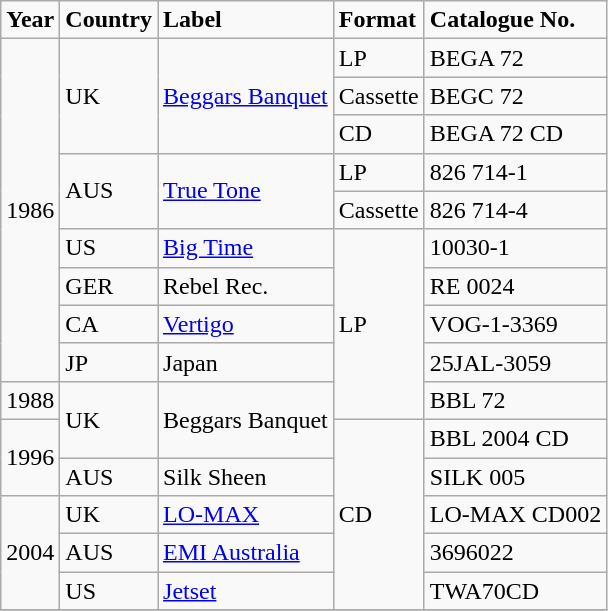<table class="wikitable">
<tr>
<td colspan="1"><strong>Year</strong></td>
<td colspan="1"><strong>Country</strong></td>
<td colspan="1"><strong>Label</strong></td>
<td colspan="1"><strong>Format</strong></td>
<td colspan="1"><strong>Catalogue No.</strong></td>
</tr>
<tr>
<td rowspan="9">1986</td>
<td rowspan="3">UK</td>
<td rowspan="3"><a href='#'>Beggars Banquet</a></td>
<td>LP</td>
<td>BEGA 72</td>
</tr>
<tr>
<td>Cassette</td>
<td>BEGC 72</td>
</tr>
<tr>
<td>CD</td>
<td>BEGA 72 CD</td>
</tr>
<tr>
<td rowspan="2">AUS</td>
<td rowspan="2"><a href='#'>True Tone</a></td>
<td>LP</td>
<td>826 714-1</td>
</tr>
<tr>
<td>Cassette</td>
<td>826 714-4</td>
</tr>
<tr>
<td>US</td>
<td><a href='#'>Big Time</a></td>
<td rowspan="5">LP</td>
<td>10030-1</td>
</tr>
<tr>
<td>GER</td>
<td>Rebel Rec.</td>
<td>RE 0024</td>
</tr>
<tr>
<td>CA</td>
<td><a href='#'>Vertigo</a></td>
<td>VOG-1-3369</td>
</tr>
<tr>
<td>JP</td>
<td>Japan</td>
<td>25JAL-3059</td>
</tr>
<tr>
<td>1988</td>
<td rowspan="2">UK</td>
<td rowspan="2">Beggars Banquet</td>
<td>BBL 72</td>
</tr>
<tr>
<td rowspan="2">1996</td>
<td rowspan="5">CD</td>
<td>BBL 2004 CD</td>
</tr>
<tr>
<td>AUS</td>
<td>Silk Sheen</td>
<td>SILK 005</td>
</tr>
<tr>
<td rowspan="3">2004</td>
<td>UK</td>
<td><a href='#'>LO-MAX</a></td>
<td>LO-MAX CD002</td>
</tr>
<tr>
<td>AUS</td>
<td><a href='#'>EMI Australia</a></td>
<td>3696022</td>
</tr>
<tr>
<td>US</td>
<td><a href='#'>Jetset</a></td>
<td>TWA70CD</td>
</tr>
<tr>
</tr>
</table>
